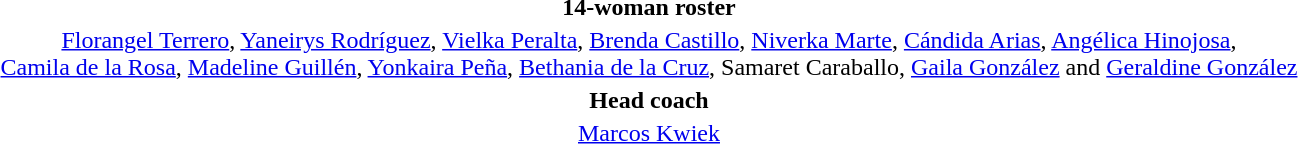<table style="text-align: center; margin-top: 2em; margin-left: auto; margin-right: auto;">
<tr>
<th>14-woman roster</th>
</tr>
<tr>
<td><a href='#'>Florangel Terrero</a>, <a href='#'>Yaneirys Rodríguez</a>, <a href='#'>Vielka Peralta</a>, <a href='#'>Brenda Castillo</a>, <a href='#'>Niverka Marte</a>, <a href='#'>Cándida Arias</a>, <a href='#'>Angélica Hinojosa</a>,<br><a href='#'>Camila de la Rosa</a>, <a href='#'>Madeline Guillén</a>, <a href='#'>Yonkaira Peña</a>, <a href='#'>Bethania de la Cruz</a>, Samaret Caraballo, <a href='#'>Gaila González</a> and <a href='#'>Geraldine González</a></td>
</tr>
<tr>
<td><strong>Head coach</strong></td>
</tr>
<tr>
<td><a href='#'>Marcos Kwiek</a></td>
</tr>
</table>
